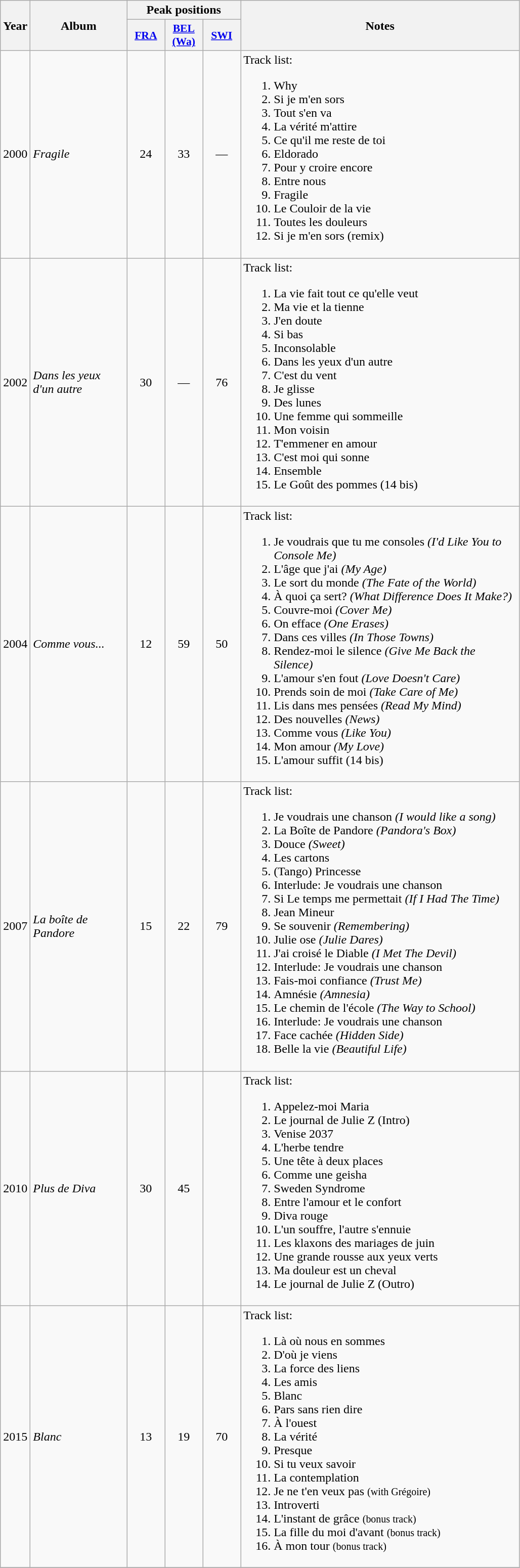<table class="wikitable">
<tr>
<th align="center" rowspan="2" width="10">Year</th>
<th align="center" rowspan="2" width="120">Album</th>
<th align="center" colspan="3" width="20">Peak positions</th>
<th align="center" rowspan="2" width="360">Notes</th>
</tr>
<tr>
<th scope="col" style="width:3em;font-size:90%;"><a href='#'>FRA</a><br></th>
<th scope="col" style="width:3em;font-size:90%;"><a href='#'>BEL <br>(Wa)</a><br></th>
<th scope="col" style="width:3em;font-size:90%;"><a href='#'>SWI</a><br></th>
</tr>
<tr>
<td style="text-align:center;">2000</td>
<td><em>Fragile</em></td>
<td style="text-align:center;">24</td>
<td style="text-align:center;">33</td>
<td style="text-align:center;">—</td>
<td style="text-align:left;">Track list:<br><ol><li>Why</li><li>Si je m'en sors</li><li>Tout s'en va</li><li>La vérité m'attire</li><li>Ce qu'il me reste de toi</li><li>Eldorado</li><li>Pour y croire encore</li><li>Entre nous</li><li>Fragile</li><li>Le Couloir de la vie</li><li>Toutes les douleurs</li><li>Si je m'en sors (remix)</li></ol></td>
</tr>
<tr>
<td style="text-align:center;">2002</td>
<td><em>Dans les yeux d'un autre</em></td>
<td style="text-align:center;">30</td>
<td style="text-align:center;">—</td>
<td style="text-align:center;">76</td>
<td style="text-align:left;">Track list:<br><ol><li>La vie fait tout ce qu'elle veut</li><li>Ma vie et la tienne</li><li>J'en doute</li><li>Si bas</li><li>Inconsolable</li><li>Dans les yeux d'un autre</li><li>C'est du vent</li><li>Je glisse</li><li>Des lunes</li><li>Une femme qui sommeille</li><li>Mon voisin</li><li>T'emmener en amour</li><li>C'est moi qui sonne</li><li>Ensemble</li><li>Le Goût des pommes (14 bis)</li></ol></td>
</tr>
<tr>
<td style="text-align:center;">2004</td>
<td><em>Comme vous...</em></td>
<td style="text-align:center;">12</td>
<td style="text-align:center;">59</td>
<td style="text-align:center;">50</td>
<td style="text-align:left;">Track list:<br><ol><li>Je voudrais que tu me consoles <em>(I'd Like You to Console Me)</em></li><li>L'âge que j'ai <em>(My Age)</em></li><li>Le sort du monde<em> (The Fate of the World)</em></li><li>À quoi ça sert? <em>(What Difference Does It Make?)</em></li><li>Couvre-moi <em>(Cover Me)</em></li><li>On efface <em>(One Erases)</em></li><li>Dans ces villes <em>(In Those Towns)</em></li><li>Rendez-moi le silence <em>(Give Me Back the Silence)</em></li><li>L'amour s'en fout <em>(Love Doesn't Care)</em></li><li>Prends soin de moi <em>(Take Care of Me)</em></li><li>Lis dans mes pensées <em>(Read My Mind)</em></li><li>Des nouvelles <em>(News)</em></li><li>Comme vous <em>(Like You)</em></li><li>Mon amour <em>(My Love)</em></li><li>L'amour suffit (14 bis)</li></ol></td>
</tr>
<tr>
<td style="text-align:center;">2007</td>
<td><em>La boîte de Pandore</em></td>
<td style="text-align:center;">15</td>
<td style="text-align:center;">22</td>
<td style="text-align:center;">79</td>
<td style="text-align:left;">Track list:<br><ol><li>Je voudrais une chanson <em>(I would like a song)</em></li><li>La Boîte de Pandore <em>(Pandora's Box)</em></li><li>Douce <em>(Sweet)</em></li><li>Les cartons</li><li>(Tango) Princesse</li><li>Interlude: Je voudrais une chanson</li><li>Si Le temps me permettait <em>(If I Had The Time)</em></li><li>Jean Mineur</li><li>Se souvenir <em>(Remembering)</em></li><li>Julie ose <em>(Julie Dares)</em></li><li>J'ai croisé le Diable <em>(I Met The Devil)</em></li><li>Interlude: Je voudrais une chanson</li><li>Fais-moi confiance <em>(Trust Me)</em></li><li>Amnésie <em>(Amnesia)</em></li><li>Le chemin de l'école <em>(The Way to School)</em></li><li>Interlude: Je voudrais une chanson</li><li>Face cachée <em>(Hidden Side)</em></li><li>Belle la vie <em>(Beautiful Life)</em></li></ol></td>
</tr>
<tr>
<td style="text-align:center;">2010</td>
<td><em>Plus de Diva</em></td>
<td style="text-align:center;">30</td>
<td style="text-align:center;">45</td>
<td style="text-align:center;"></td>
<td style="text-align:left;">Track list:<br><ol><li>Appelez-moi Maria</li><li>Le journal de Julie Z (Intro)</li><li>Venise 2037</li><li>L'herbe tendre</li><li>Une tête à deux places</li><li>Comme une geisha</li><li>Sweden Syndrome</li><li>Entre l'amour et le confort</li><li>Diva rouge</li><li>L'un souffre, l'autre s'ennuie</li><li>Les klaxons des mariages de juin</li><li>Une grande rousse aux yeux verts</li><li>Ma douleur est un cheval</li><li>Le journal de Julie Z (Outro)</li></ol></td>
</tr>
<tr>
<td style="text-align:center;">2015</td>
<td><em>Blanc</em></td>
<td style="text-align:center;">13</td>
<td style="text-align:center;">19</td>
<td style="text-align:center;">70</td>
<td style="text-align:left;">Track list:<br><ol><li>Là où nous en sommes</li><li>D'où je viens</li><li>La force des liens</li><li>Les amis</li><li>Blanc</li><li>Pars sans rien dire</li><li>À l'ouest</li><li>La vérité</li><li>Presque</li><li>Si tu veux savoir</li><li>La contemplation</li><li>Je ne t'en veux pas <small>(with Grégoire)</small></li><li>Introverti</li><li>L'instant de grâce <small>(bonus track)</small></li><li>La fille du moi d'avant <small>(bonus track)</small></li><li>À mon tour <small>(bonus track)</small></li></ol></td>
</tr>
<tr>
</tr>
</table>
